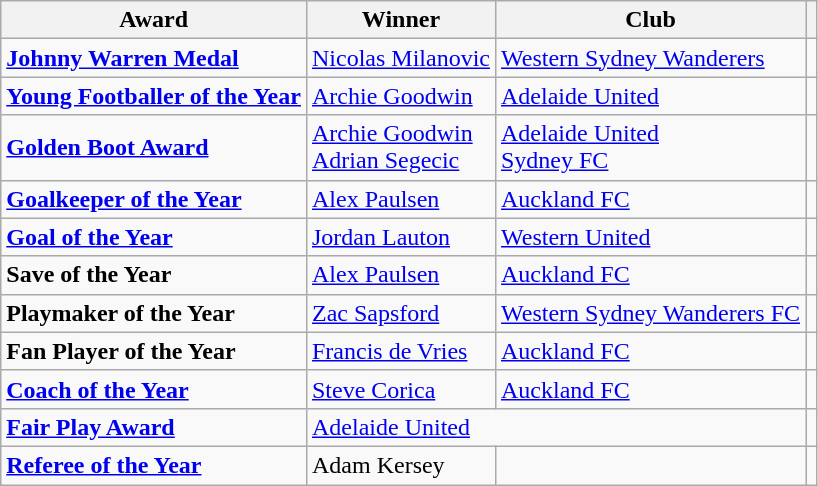<table class="wikitable">
<tr>
<th>Award</th>
<th>Winner</th>
<th>Club</th>
<th></th>
</tr>
<tr>
<td><strong><a href='#'>Johnny Warren Medal</a></strong></td>
<td> <a href='#'>Nicolas Milanovic</a></td>
<td><a href='#'>Western Sydney Wanderers</a></td>
<td align=center></td>
</tr>
<tr>
<td><strong><a href='#'>Young Footballer of the Year</a></strong></td>
<td> <a href='#'>Archie Goodwin</a></td>
<td><a href='#'>Adelaide United</a></td>
<td align=center></td>
</tr>
<tr>
<td><strong><a href='#'>Golden Boot Award</a></strong></td>
<td> <a href='#'>Archie Goodwin</a> <br> <a href='#'>Adrian Segecic</a></td>
<td><a href='#'>Adelaide United</a> <br> <a href='#'>Sydney FC</a></td>
<td align=center></td>
</tr>
<tr>
<td><strong><a href='#'>Goalkeeper of the Year</a></strong></td>
<td> <a href='#'>Alex Paulsen</a></td>
<td><a href='#'>Auckland FC</a></td>
<td align=center></td>
</tr>
<tr>
<td><strong><a href='#'>Goal of the Year</a></strong></td>
<td> <a href='#'>Jordan Lauton</a></td>
<td><a href='#'>Western United</a></td>
<td align=center></td>
</tr>
<tr>
<td><strong>Save of the Year</strong></td>
<td> <a href='#'>Alex Paulsen</a></td>
<td><a href='#'>Auckland FC</a></td>
<td align=center></td>
</tr>
<tr>
<td><strong>Playmaker of the Year</strong></td>
<td> <a href='#'>Zac Sapsford</a></td>
<td><a href='#'>Western Sydney Wanderers FC</a></td>
<td align=center></td>
</tr>
<tr>
<td><strong>Fan Player of the Year</strong></td>
<td> <a href='#'>Francis de Vries</a></td>
<td><a href='#'>Auckland FC</a></td>
<td align=center></td>
</tr>
<tr>
<td><strong><a href='#'>Coach of the Year</a></strong></td>
<td> <a href='#'>Steve Corica</a></td>
<td><a href='#'>Auckland FC</a></td>
<td align=center></td>
</tr>
<tr>
<td><strong><a href='#'>Fair Play Award</a></strong></td>
<td colspan=2><a href='#'>Adelaide United</a></td>
<td align=center></td>
</tr>
<tr>
<td><strong><a href='#'>Referee of the Year</a></strong></td>
<td> Adam Kersey</td>
<td></td>
<td align=center></td>
</tr>
</table>
